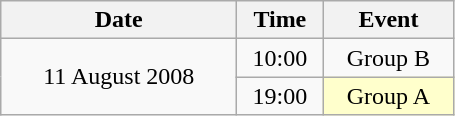<table class = "wikitable" style="text-align:center;">
<tr>
<th width=150>Date</th>
<th width=50>Time</th>
<th width=80>Event</th>
</tr>
<tr>
<td rowspan=2>11 August 2008</td>
<td>10:00</td>
<td>Group B</td>
</tr>
<tr>
<td>19:00</td>
<td bgcolor=ffffcc>Group A</td>
</tr>
</table>
